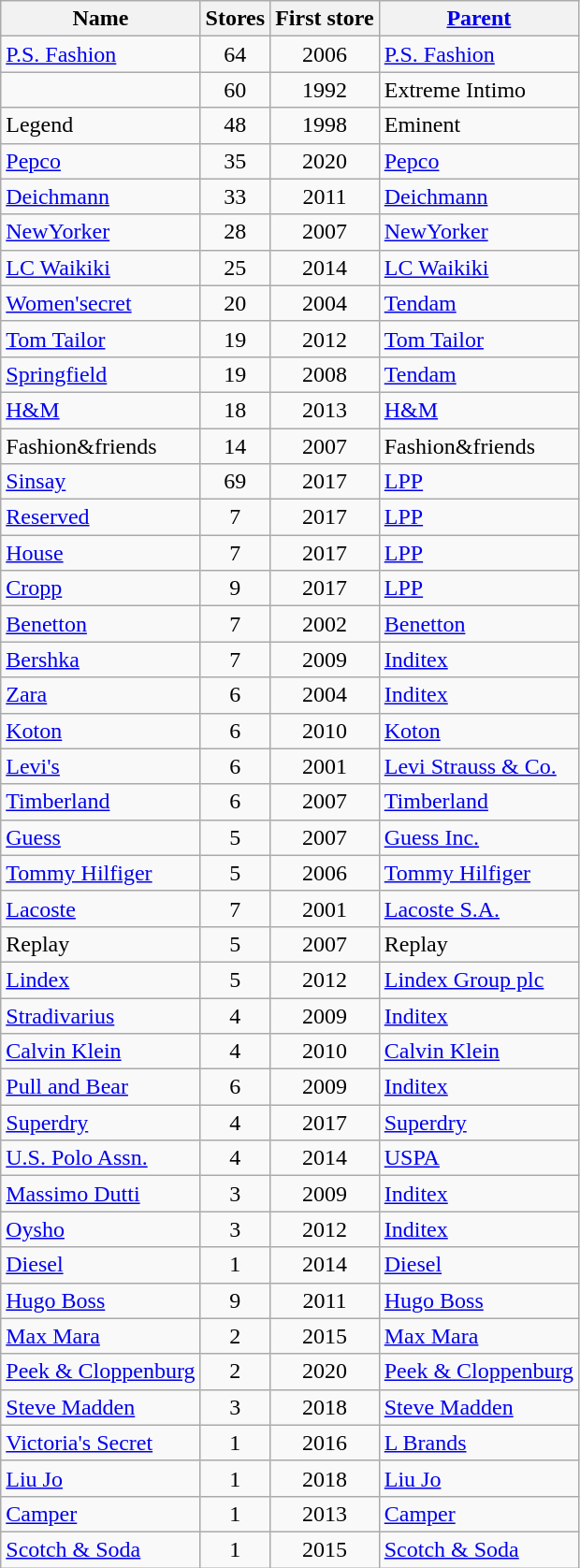<table class="wikitable sortable">
<tr>
<th>Name</th>
<th>Stores</th>
<th>First store</th>
<th><a href='#'>Parent</a></th>
</tr>
<tr>
<td><a href='#'>P.S. Fashion</a></td>
<td style="text-align:center;">64</td>
<td style="text-align:center;">2006</td>
<td><a href='#'>P.S. Fashion</a></td>
</tr>
<tr>
<td></td>
<td style="text-align:center;">60</td>
<td style="text-align:center;">1992</td>
<td>Extreme Intimo</td>
</tr>
<tr>
<td>Legend</td>
<td style="text-align:center;">48</td>
<td style="text-align:center;">1998</td>
<td>Eminent</td>
</tr>
<tr>
<td><a href='#'>Pepco</a></td>
<td style="text-align:center;">35</td>
<td style="text-align:center;">2020</td>
<td><a href='#'>Pepco</a></td>
</tr>
<tr>
<td><a href='#'>Deichmann</a></td>
<td style="text-align:center;">33</td>
<td style="text-align:center;">2011</td>
<td><a href='#'>Deichmann</a></td>
</tr>
<tr>
<td><a href='#'>NewYorker</a></td>
<td style="text-align:center;">28</td>
<td style="text-align:center;">2007</td>
<td><a href='#'>NewYorker</a></td>
</tr>
<tr>
<td><a href='#'>LC Waikiki</a></td>
<td style="text-align:center;">25</td>
<td style="text-align:center;">2014</td>
<td><a href='#'>LC Waikiki</a></td>
</tr>
<tr>
<td><a href='#'>Women'secret</a></td>
<td style="text-align:center;">20</td>
<td style="text-align:center;">2004</td>
<td><a href='#'>Tendam</a></td>
</tr>
<tr>
<td><a href='#'>Tom Tailor</a></td>
<td style="text-align:center;">19</td>
<td style="text-align:center;">2012</td>
<td><a href='#'>Tom Tailor</a></td>
</tr>
<tr>
<td><a href='#'>Springfield</a></td>
<td style="text-align:center;">19</td>
<td style="text-align:center;">2008</td>
<td><a href='#'>Tendam</a></td>
</tr>
<tr>
<td><a href='#'>H&M</a></td>
<td style="text-align:center;">18</td>
<td style="text-align:center;">2013</td>
<td><a href='#'>H&M</a></td>
</tr>
<tr>
<td>Fashion&friends</td>
<td style="text-align:center;">14</td>
<td style="text-align:center;">2007</td>
<td>Fashion&friends</td>
</tr>
<tr>
<td><a href='#'>Sinsay</a></td>
<td style="text-align:center;">69</td>
<td style="text-align:center;">2017</td>
<td><a href='#'>LPP</a></td>
</tr>
<tr>
<td><a href='#'>Reserved</a></td>
<td style="text-align:center;">7</td>
<td style="text-align:center;">2017</td>
<td><a href='#'>LPP</a></td>
</tr>
<tr>
<td><a href='#'>House</a></td>
<td style="text-align:center;">7</td>
<td style="text-align:center;">2017</td>
<td><a href='#'>LPP</a></td>
</tr>
<tr>
<td><a href='#'>Cropp</a></td>
<td style="text-align:center;">9</td>
<td style="text-align:center;">2017</td>
<td><a href='#'>LPP</a></td>
</tr>
<tr>
<td><a href='#'>Benetton</a></td>
<td style="text-align:center;">7</td>
<td style="text-align:center;">2002</td>
<td><a href='#'>Benetton</a></td>
</tr>
<tr>
<td><a href='#'>Bershka</a></td>
<td style="text-align:center;">7</td>
<td style="text-align:center;">2009</td>
<td><a href='#'>Inditex</a></td>
</tr>
<tr>
<td><a href='#'>Zara</a></td>
<td style="text-align:center;">6</td>
<td style="text-align:center;">2004</td>
<td><a href='#'>Inditex</a></td>
</tr>
<tr>
<td><a href='#'>Koton</a></td>
<td style="text-align:center;">6</td>
<td style="text-align:center;">2010</td>
<td><a href='#'>Koton</a></td>
</tr>
<tr>
<td><a href='#'>Levi's</a></td>
<td style="text-align:center;">6</td>
<td style="text-align:center;">2001</td>
<td><a href='#'>Levi Strauss & Co.</a></td>
</tr>
<tr>
<td><a href='#'>Timberland</a></td>
<td style="text-align:center;">6</td>
<td style="text-align:center;">2007</td>
<td><a href='#'>Timberland</a></td>
</tr>
<tr>
<td><a href='#'>Guess</a></td>
<td style="text-align:center;">5</td>
<td style="text-align:center;">2007</td>
<td><a href='#'>Guess Inc.</a></td>
</tr>
<tr>
<td><a href='#'>Tommy Hilfiger</a></td>
<td style="text-align:center;">5</td>
<td style="text-align:center;">2006</td>
<td><a href='#'>Tommy Hilfiger</a></td>
</tr>
<tr>
<td><a href='#'>Lacoste</a></td>
<td style="text-align:center;">7</td>
<td style="text-align:center;">2001</td>
<td><a href='#'>Lacoste S.A.</a></td>
</tr>
<tr>
<td>Replay</td>
<td style="text-align:center;">5</td>
<td style="text-align:center;">2007</td>
<td>Replay</td>
</tr>
<tr>
<td><a href='#'>Lindex</a></td>
<td style="text-align:center;">5</td>
<td style="text-align:center;">2012</td>
<td><a href='#'>Lindex Group plc</a></td>
</tr>
<tr>
<td><a href='#'>Stradivarius</a></td>
<td style="text-align:center;">4</td>
<td style="text-align:center;">2009</td>
<td><a href='#'>Inditex</a></td>
</tr>
<tr>
<td><a href='#'>Calvin Klein</a></td>
<td style="text-align:center;">4</td>
<td style="text-align:center;">2010</td>
<td><a href='#'>Calvin Klein</a></td>
</tr>
<tr>
<td><a href='#'>Pull and Bear</a></td>
<td style="text-align:center;">6</td>
<td style="text-align:center;">2009</td>
<td><a href='#'>Inditex</a></td>
</tr>
<tr>
<td><a href='#'>Superdry</a></td>
<td style="text-align:center;">4</td>
<td style="text-align:center;">2017</td>
<td><a href='#'>Superdry</a></td>
</tr>
<tr>
<td><a href='#'>U.S. Polo Assn.</a></td>
<td style="text-align:center;">4</td>
<td style="text-align:center;">2014</td>
<td><a href='#'>USPA</a></td>
</tr>
<tr>
<td><a href='#'>Massimo Dutti</a></td>
<td style="text-align:center;">3</td>
<td style="text-align:center;">2009</td>
<td><a href='#'>Inditex</a></td>
</tr>
<tr>
<td><a href='#'>Oysho</a></td>
<td style="text-align:center;">3</td>
<td style="text-align:center;">2012</td>
<td><a href='#'>Inditex</a></td>
</tr>
<tr>
<td><a href='#'>Diesel</a></td>
<td style="text-align:center;">1</td>
<td style="text-align:center;">2014</td>
<td><a href='#'>Diesel</a></td>
</tr>
<tr>
<td><a href='#'>Hugo Boss</a></td>
<td style="text-align:center;">9</td>
<td style="text-align:center;">2011</td>
<td><a href='#'>Hugo Boss</a></td>
</tr>
<tr>
<td><a href='#'>Max Mara</a></td>
<td style="text-align:center;">2</td>
<td style="text-align:center;">2015</td>
<td><a href='#'>Max Mara</a></td>
</tr>
<tr>
<td><a href='#'>Peek & Cloppenburg</a></td>
<td style="text-align:center;">2</td>
<td style="text-align:center;">2020</td>
<td><a href='#'>Peek & Cloppenburg</a></td>
</tr>
<tr>
<td><a href='#'>Steve Madden</a></td>
<td style="text-align:center;">3</td>
<td style="text-align:center;">2018</td>
<td><a href='#'>Steve Madden</a></td>
</tr>
<tr>
<td><a href='#'>Victoria's Secret</a></td>
<td style="text-align:center;">1</td>
<td style="text-align:center;">2016</td>
<td><a href='#'>L Brands</a></td>
</tr>
<tr>
<td><a href='#'>Liu Jo</a></td>
<td style="text-align:center;">1</td>
<td style="text-align:center;">2018</td>
<td><a href='#'>Liu Jo</a></td>
</tr>
<tr>
<td><a href='#'>Camper</a></td>
<td style="text-align:center;">1</td>
<td style="text-align:center;">2013</td>
<td><a href='#'>Camper</a></td>
</tr>
<tr>
<td><a href='#'>Scotch & Soda</a></td>
<td style="text-align:center;">1</td>
<td style="text-align:center;">2015</td>
<td><a href='#'>Scotch & Soda</a></td>
</tr>
</table>
